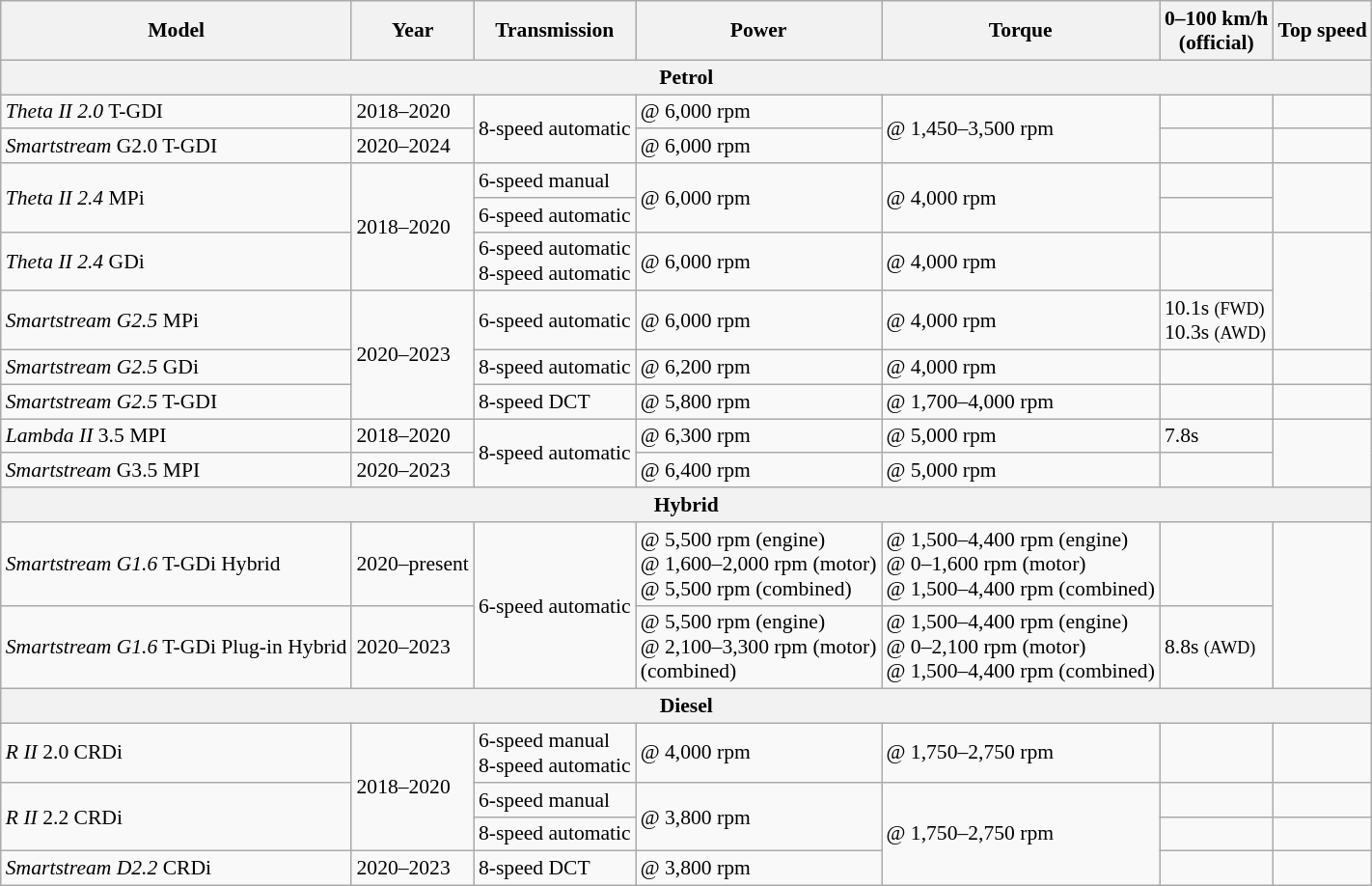<table class="wikitable" style="text-align:left; font-size:90%;">
<tr>
<th>Model</th>
<th>Year</th>
<th>Transmission</th>
<th>Power</th>
<th>Torque</th>
<th>0–100 km/h<br>(official)</th>
<th>Top speed</th>
</tr>
<tr>
<th colspan="7">Petrol</th>
</tr>
<tr>
<td><em>Theta II 2.0</em> T-GDI</td>
<td>2018–2020</td>
<td rowspan="2">8-speed automatic</td>
<td> @ 6,000 rpm</td>
<td rowspan="2"> @ 1,450–3,500 rpm</td>
<td></td>
<td></td>
</tr>
<tr>
<td><em>Smartstream</em> G2.0 T-GDI</td>
<td>2020–2024</td>
<td> @ 6,000 rpm</td>
<td></td>
<td></td>
</tr>
<tr>
<td rowspan="2"><em>Theta II 2.4</em> MPi</td>
<td rowspan="3">2018–2020</td>
<td>6-speed manual</td>
<td rowspan="2"> @ 6,000 rpm</td>
<td rowspan="2"> @ 4,000 rpm</td>
<td></td>
<td rowspan="2"></td>
</tr>
<tr>
<td>6-speed automatic</td>
<td></td>
</tr>
<tr>
<td><em>Theta II 2.4</em> GDi</td>
<td>6-speed automatic<br>8-speed automatic</td>
<td> @ 6,000 rpm</td>
<td> @ 4,000 rpm</td>
<td></td>
<td rowspan="2"></td>
</tr>
<tr>
<td><em>Smartstream G2.5</em> MPi</td>
<td rowspan="3">2020–2023</td>
<td>6-speed automatic</td>
<td> @ 6,000 rpm</td>
<td> @ 4,000 rpm</td>
<td>10.1s <small>(FWD)</small><br>10.3s <small>(AWD)</small></td>
</tr>
<tr>
<td><em>Smartstream G2.5</em> GDi</td>
<td>8-speed automatic</td>
<td> @ 6,200 rpm</td>
<td> @ 4,000 rpm</td>
<td></td>
<td></td>
</tr>
<tr>
<td><em>Smartstream G2.5</em> T-GDI</td>
<td>8-speed DCT</td>
<td> @ 5,800 rpm</td>
<td> @ 1,700–4,000 rpm</td>
<td></td>
<td></td>
</tr>
<tr>
<td><em>Lambda II</em> 3.5 MPI</td>
<td>2018–2020</td>
<td rowspan="2">8-speed automatic</td>
<td> @ 6,300 rpm</td>
<td> @ 5,000 rpm</td>
<td>7.8s</td>
<td rowspan="2"></td>
</tr>
<tr>
<td><em>Smartstream</em> G3.5 MPI</td>
<td>2020–2023</td>
<td> @ 6,400 rpm</td>
<td> @ 5,000 rpm</td>
<td></td>
</tr>
<tr>
<th colspan="7">Hybrid</th>
</tr>
<tr>
<td><em>Smartstream G1.6</em> T-GDi Hybrid</td>
<td>2020–present</td>
<td rowspan=2>6-speed automatic</td>
<td> @ 5,500 rpm (engine)<br> @ 1,600–2,000 rpm (motor)<br> @ 5,500 rpm (combined)</td>
<td> @ 1,500–4,400 rpm (engine)<br> @ 0–1,600 rpm (motor)<br> @ 1,500–4,400 rpm (combined)</td>
<td></td>
<td rowspan=2></td>
</tr>
<tr>
<td><em>Smartstream G1.6</em> T-GDi Plug-in Hybrid</td>
<td>2020–2023</td>
<td> @ 5,500 rpm (engine)<br> @ 2,100–3,300 rpm (motor)<br> (combined)</td>
<td> @ 1,500–4,400 rpm (engine)<br> @ 0–2,100 rpm (motor)<br> @ 1,500–4,400 rpm (combined)</td>
<td>8.8s <small>(AWD)</small></td>
</tr>
<tr>
<th colspan="7">Diesel</th>
</tr>
<tr>
<td><em>R II</em> 2.0 CRDi</td>
<td rowspan="3">2018–2020</td>
<td>6-speed manual<br>8-speed automatic</td>
<td> @ 4,000 rpm</td>
<td> @ 1,750–2,750 rpm</td>
<td></td>
<td></td>
</tr>
<tr>
<td rowspan="2"><em>R II</em> 2.2 CRDi</td>
<td>6-speed manual</td>
<td rowspan="2"> @ 3,800 rpm</td>
<td rowspan="3"> @ 1,750–2,750 rpm</td>
<td></td>
<td></td>
</tr>
<tr>
<td>8-speed automatic</td>
<td></td>
<td></td>
</tr>
<tr>
<td><em>Smartstream D2.2</em> CRDi</td>
<td>2020–2023</td>
<td>8-speed DCT</td>
<td> @ 3,800 rpm</td>
<td></td>
<td></td>
</tr>
</table>
